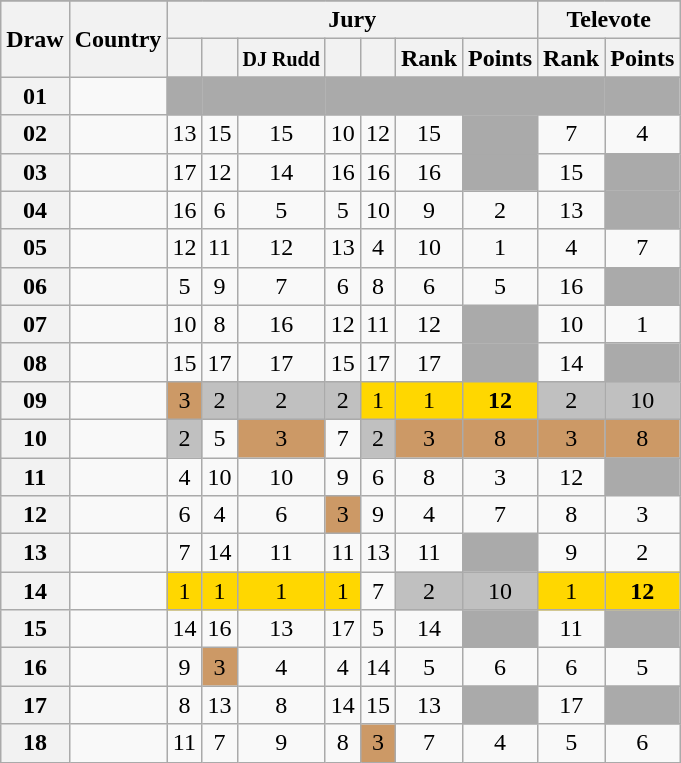<table class="sortable wikitable collapsible plainrowheaders" style="text-align:center;">
<tr>
</tr>
<tr>
<th scope="col" rowspan="2">Draw</th>
<th scope="col" rowspan="2">Country</th>
<th scope="col" colspan="7">Jury</th>
<th scope="col" colspan="2">Televote</th>
</tr>
<tr>
<th scope="col"><small></small></th>
<th scope="col"><small></small></th>
<th scope="col"><small>DJ Rudd</small></th>
<th scope="col"><small></small></th>
<th scope="col"><small></small></th>
<th scope="col">Rank</th>
<th scope="col">Points</th>
<th scope="col">Rank</th>
<th scope="col">Points</th>
</tr>
<tr class="sortbottom">
<th scope="row" style="text-align:center;">01</th>
<td style="text-align:left;"></td>
<td style="background:#AAAAAA;"></td>
<td style="background:#AAAAAA;"></td>
<td style="background:#AAAAAA;"></td>
<td style="background:#AAAAAA;"></td>
<td style="background:#AAAAAA;"></td>
<td style="background:#AAAAAA;"></td>
<td style="background:#AAAAAA;"></td>
<td style="background:#AAAAAA;"></td>
<td style="background:#AAAAAA;"></td>
</tr>
<tr>
<th scope="row" style="text-align:center;">02</th>
<td style="text-align:left;"></td>
<td>13</td>
<td>15</td>
<td>15</td>
<td>10</td>
<td>12</td>
<td>15</td>
<td style="background:#AAAAAA;"></td>
<td>7</td>
<td>4</td>
</tr>
<tr>
<th scope="row" style="text-align:center;">03</th>
<td style="text-align:left;"></td>
<td>17</td>
<td>12</td>
<td>14</td>
<td>16</td>
<td>16</td>
<td>16</td>
<td style="background:#AAAAAA;"></td>
<td>15</td>
<td style="background:#AAAAAA;"></td>
</tr>
<tr>
<th scope="row" style="text-align:center;">04</th>
<td style="text-align:left;"></td>
<td>16</td>
<td>6</td>
<td>5</td>
<td>5</td>
<td>10</td>
<td>9</td>
<td>2</td>
<td>13</td>
<td style="background:#AAAAAA;"></td>
</tr>
<tr>
<th scope="row" style="text-align:center;">05</th>
<td style="text-align:left;"></td>
<td>12</td>
<td>11</td>
<td>12</td>
<td>13</td>
<td>4</td>
<td>10</td>
<td>1</td>
<td>4</td>
<td>7</td>
</tr>
<tr>
<th scope="row" style="text-align:center;">06</th>
<td style="text-align:left;"></td>
<td>5</td>
<td>9</td>
<td>7</td>
<td>6</td>
<td>8</td>
<td>6</td>
<td>5</td>
<td>16</td>
<td style="background:#AAAAAA;"></td>
</tr>
<tr>
<th scope="row" style="text-align:center;">07</th>
<td style="text-align:left;"></td>
<td>10</td>
<td>8</td>
<td>16</td>
<td>12</td>
<td>11</td>
<td>12</td>
<td style="background:#AAAAAA;"></td>
<td>10</td>
<td>1</td>
</tr>
<tr>
<th scope="row" style="text-align:center;">08</th>
<td style="text-align:left;"></td>
<td>15</td>
<td>17</td>
<td>17</td>
<td>15</td>
<td>17</td>
<td>17</td>
<td style="background:#AAAAAA;"></td>
<td>14</td>
<td style="background:#AAAAAA;"></td>
</tr>
<tr>
<th scope="row" style="text-align:center;">09</th>
<td style="text-align:left;"></td>
<td style="background:#CC9966;">3</td>
<td style="background:silver;">2</td>
<td style="background:silver;">2</td>
<td style="background:silver;">2</td>
<td style="background:gold;">1</td>
<td style="background:gold;">1</td>
<td style="background:gold;"><strong>12</strong></td>
<td style="background:silver;">2</td>
<td style="background:silver;">10</td>
</tr>
<tr>
<th scope="row" style="text-align:center;">10</th>
<td style="text-align:left;"></td>
<td style="background:silver;">2</td>
<td>5</td>
<td style="background:#CC9966;">3</td>
<td>7</td>
<td style="background:silver;">2</td>
<td style="background:#CC9966;">3</td>
<td style="background:#CC9966;">8</td>
<td style="background:#CC9966;">3</td>
<td style="background:#CC9966;">8</td>
</tr>
<tr>
<th scope="row" style="text-align:center;">11</th>
<td style="text-align:left;"></td>
<td>4</td>
<td>10</td>
<td>10</td>
<td>9</td>
<td>6</td>
<td>8</td>
<td>3</td>
<td>12</td>
<td style="background:#AAAAAA;"></td>
</tr>
<tr>
<th scope="row" style="text-align:center;">12</th>
<td style="text-align:left;"></td>
<td>6</td>
<td>4</td>
<td>6</td>
<td style="background:#CC9966;">3</td>
<td>9</td>
<td>4</td>
<td>7</td>
<td>8</td>
<td>3</td>
</tr>
<tr>
<th scope="row" style="text-align:center;">13</th>
<td style="text-align:left;"></td>
<td>7</td>
<td>14</td>
<td>11</td>
<td>11</td>
<td>13</td>
<td>11</td>
<td style="background:#AAAAAA;"></td>
<td>9</td>
<td>2</td>
</tr>
<tr>
<th scope="row" style="text-align:center;">14</th>
<td style="text-align:left;"></td>
<td style="background:gold;">1</td>
<td style="background:gold;">1</td>
<td style="background:gold;">1</td>
<td style="background:gold;">1</td>
<td>7</td>
<td style="background:silver;">2</td>
<td style="background:silver;">10</td>
<td style="background:gold;">1</td>
<td style="background:gold;"><strong>12</strong></td>
</tr>
<tr>
<th scope="row" style="text-align:center;">15</th>
<td style="text-align:left;"></td>
<td>14</td>
<td>16</td>
<td>13</td>
<td>17</td>
<td>5</td>
<td>14</td>
<td style="background:#AAAAAA;"></td>
<td>11</td>
<td style="background:#AAAAAA;"></td>
</tr>
<tr>
<th scope="row" style="text-align:center;">16</th>
<td style="text-align:left;"></td>
<td>9</td>
<td style="background:#CC9966;">3</td>
<td>4</td>
<td>4</td>
<td>14</td>
<td>5</td>
<td>6</td>
<td>6</td>
<td>5</td>
</tr>
<tr>
<th scope="row" style="text-align:center;">17</th>
<td style="text-align:left;"></td>
<td>8</td>
<td>13</td>
<td>8</td>
<td>14</td>
<td>15</td>
<td>13</td>
<td style="background:#AAAAAA;"></td>
<td>17</td>
<td style="background:#AAAAAA;"></td>
</tr>
<tr>
<th scope="row" style="text-align:center;">18</th>
<td style="text-align:left;"></td>
<td>11</td>
<td>7</td>
<td>9</td>
<td>8</td>
<td style="background:#CC9966;">3</td>
<td>7</td>
<td>4</td>
<td>5</td>
<td>6</td>
</tr>
</table>
